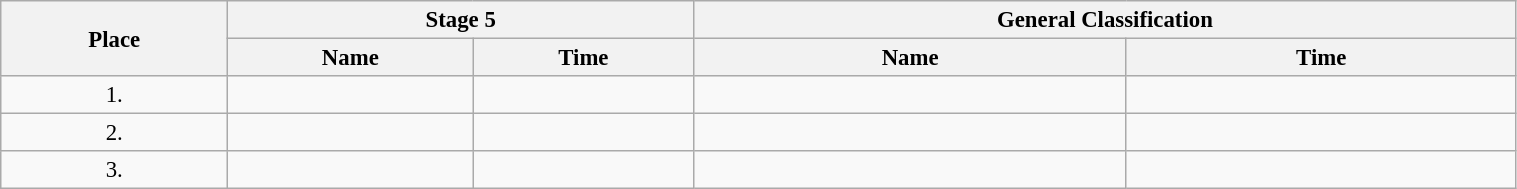<table class=wikitable style="font-size:95%" width="80%">
<tr>
<th rowspan="2">Place</th>
<th colspan="2">Stage 5</th>
<th colspan="2">General Classification</th>
</tr>
<tr>
<th>Name</th>
<th>Time</th>
<th>Name</th>
<th>Time</th>
</tr>
<tr>
<td align="center">1.</td>
<td></td>
<td></td>
<td></td>
<td></td>
</tr>
<tr>
<td align="center">2.</td>
<td></td>
<td></td>
<td></td>
<td></td>
</tr>
<tr>
<td align="center">3.</td>
<td></td>
<td></td>
<td></td>
<td></td>
</tr>
</table>
